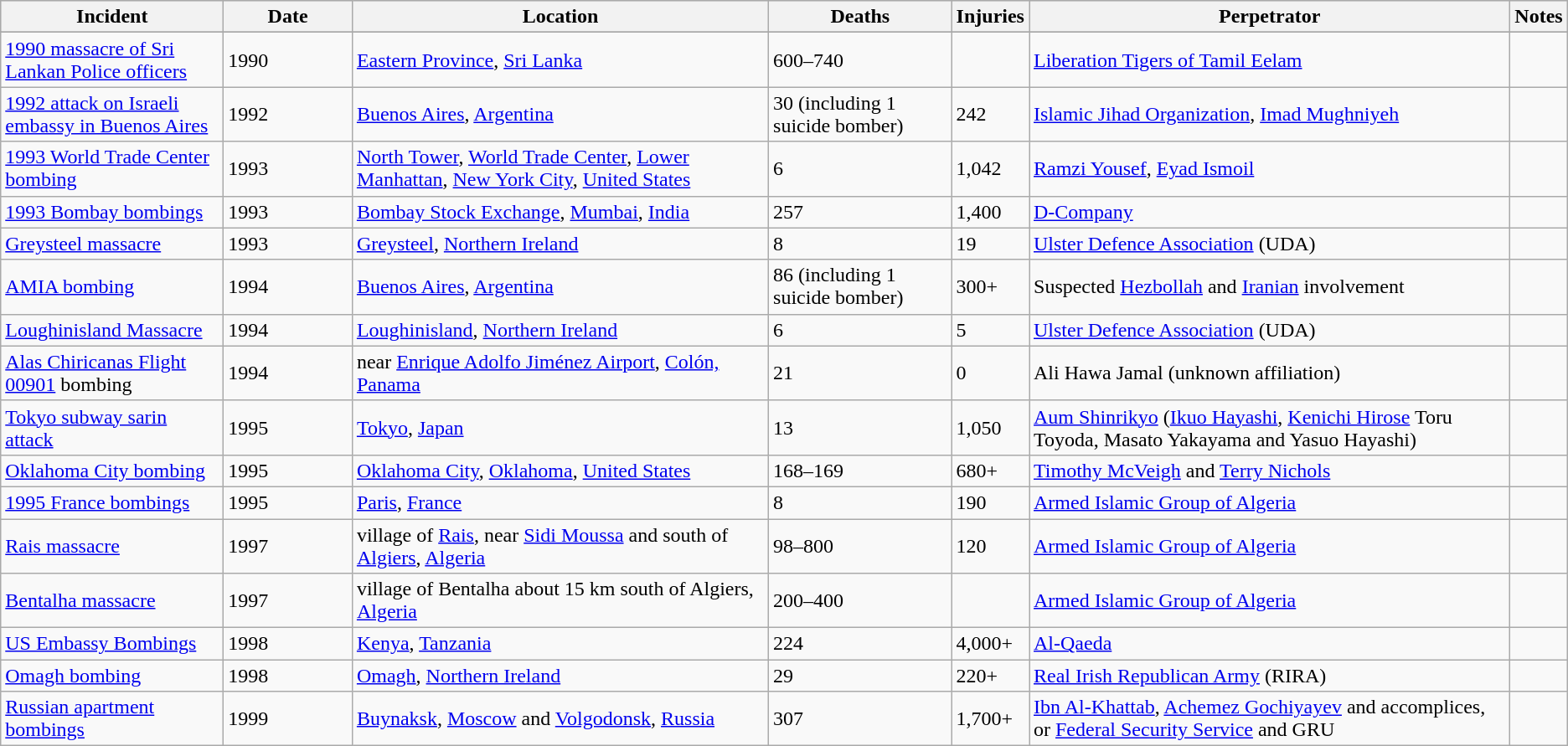<table class="sortable wikitable">
<tr style="background:#CCCC;">
<th width=170pt>Incident</th>
<th data-sort-type="isoDate" width=95pt>Date</th>
<th data-sort-type="text">Location</th>
<th data-sort-type="number">Deaths</th>
<th data-sort-type="number">Injuries</th>
<th class="unsortable">Perpetrator</th>
<th class="unsortable">Notes</th>
</tr>
<tr>
</tr>
<tr>
<td><a href='#'>1990 massacre of Sri Lankan Police officers</a></td>
<td>1990</td>
<td><a href='#'>Eastern Province</a>, <a href='#'>Sri Lanka</a></td>
<td>600–740</td>
<td></td>
<td><a href='#'>Liberation Tigers of Tamil Eelam</a></td>
<td></td>
</tr>
<tr>
<td><a href='#'>1992 attack on Israeli embassy in Buenos Aires</a></td>
<td>1992</td>
<td><a href='#'>Buenos Aires</a>, <a href='#'>Argentina</a></td>
<td>30 (including 1 suicide bomber)</td>
<td>242</td>
<td><a href='#'>Islamic Jihad Organization</a>, <a href='#'>Imad Mughniyeh</a></td>
<td></td>
</tr>
<tr>
<td><a href='#'>1993 World Trade Center bombing</a></td>
<td>1993</td>
<td><a href='#'>North Tower</a>, <a href='#'>World Trade Center</a>, <a href='#'>Lower Manhattan</a>, <a href='#'>New York City</a>, <a href='#'>United States</a></td>
<td>6</td>
<td>1,042</td>
<td><a href='#'>Ramzi Yousef</a>, <a href='#'>Eyad Ismoil</a></td>
<td></td>
</tr>
<tr>
<td><a href='#'>1993 Bombay bombings</a></td>
<td>1993</td>
<td><a href='#'>Bombay Stock Exchange</a>, <a href='#'>Mumbai</a>, <a href='#'>India</a></td>
<td>257</td>
<td>1,400</td>
<td><a href='#'>D-Company</a></td>
<td></td>
</tr>
<tr>
<td><a href='#'>Greysteel massacre</a></td>
<td>1993</td>
<td><a href='#'>Greysteel</a>, <a href='#'>Northern Ireland</a></td>
<td>8</td>
<td>19</td>
<td><a href='#'>Ulster Defence Association</a> (UDA)</td>
<td></td>
</tr>
<tr>
<td><a href='#'>AMIA bombing</a></td>
<td>1994</td>
<td><a href='#'>Buenos Aires</a>, <a href='#'>Argentina</a></td>
<td>86 (including 1 suicide bomber)</td>
<td>300+</td>
<td>Suspected <a href='#'>Hezbollah</a> and <a href='#'>Iranian</a> involvement</td>
<td></td>
</tr>
<tr>
<td><a href='#'>Loughinisland Massacre</a></td>
<td>1994</td>
<td><a href='#'>Loughinisland</a>, <a href='#'>Northern Ireland</a></td>
<td>6</td>
<td>5</td>
<td><a href='#'>Ulster Defence Association</a> (UDA)</td>
<td></td>
</tr>
<tr>
<td><a href='#'>Alas Chiricanas Flight 00901</a> bombing</td>
<td>1994</td>
<td>near <a href='#'>Enrique Adolfo Jiménez Airport</a>, <a href='#'>Colón, Panama</a></td>
<td>21</td>
<td>0</td>
<td>Ali Hawa Jamal (unknown affiliation)</td>
<td></td>
</tr>
<tr>
<td><a href='#'>Tokyo subway sarin attack</a></td>
<td>1995</td>
<td><a href='#'>Tokyo</a>, <a href='#'>Japan</a></td>
<td>13</td>
<td>1,050</td>
<td><a href='#'>Aum Shinrikyo</a> (<a href='#'>Ikuo Hayashi</a>, <a href='#'>Kenichi Hirose</a> Toru Toyoda, Masato Yakayama and Yasuo Hayashi)</td>
<td></td>
</tr>
<tr>
<td><a href='#'>Oklahoma City bombing</a></td>
<td>1995</td>
<td><a href='#'>Oklahoma City</a>, <a href='#'>Oklahoma</a>, <a href='#'>United States</a></td>
<td>168–169</td>
<td>680+</td>
<td><a href='#'>Timothy McVeigh</a> and <a href='#'>Terry Nichols</a></td>
<td></td>
</tr>
<tr>
<td><a href='#'>1995 France bombings</a></td>
<td>1995</td>
<td><a href='#'>Paris</a>, <a href='#'>France</a></td>
<td>8</td>
<td>190</td>
<td><a href='#'>Armed Islamic Group of Algeria</a></td>
<td></td>
</tr>
<tr>
<td><a href='#'>Rais massacre</a></td>
<td>1997</td>
<td>village of <a href='#'>Rais</a>, near <a href='#'>Sidi Moussa</a> and south of <a href='#'>Algiers</a>, <a href='#'>Algeria</a></td>
<td>98–800</td>
<td>120</td>
<td><a href='#'>Armed Islamic Group of Algeria</a></td>
<td></td>
</tr>
<tr>
<td><a href='#'>Bentalha massacre</a></td>
<td>1997</td>
<td>village of Bentalha about 15 km south of Algiers, <a href='#'>Algeria</a></td>
<td>200–400</td>
<td></td>
<td><a href='#'>Armed Islamic Group of Algeria</a></td>
<td></td>
</tr>
<tr>
<td><a href='#'>US Embassy Bombings</a></td>
<td>1998</td>
<td><a href='#'>Kenya</a>, <a href='#'>Tanzania</a></td>
<td>224</td>
<td>4,000+</td>
<td><a href='#'>Al-Qaeda</a></td>
<td></td>
</tr>
<tr>
<td><a href='#'>Omagh bombing</a></td>
<td>1998</td>
<td><a href='#'>Omagh</a>, <a href='#'>Northern Ireland</a></td>
<td>29</td>
<td>220+</td>
<td><a href='#'>Real Irish Republican Army</a> (RIRA)</td>
<td></td>
</tr>
<tr>
<td><a href='#'>Russian apartment bombings</a></td>
<td>1999</td>
<td><a href='#'>Buynaksk</a>, <a href='#'>Moscow</a> and <a href='#'>Volgodonsk</a>, <a href='#'>Russia</a></td>
<td>307</td>
<td>1,700+</td>
<td><a href='#'>Ibn Al-Khattab</a>, <a href='#'>Achemez Gochiyayev</a> and accomplices,  or <a href='#'>Federal Security Service</a> and GRU </td>
<td></td>
</tr>
</table>
